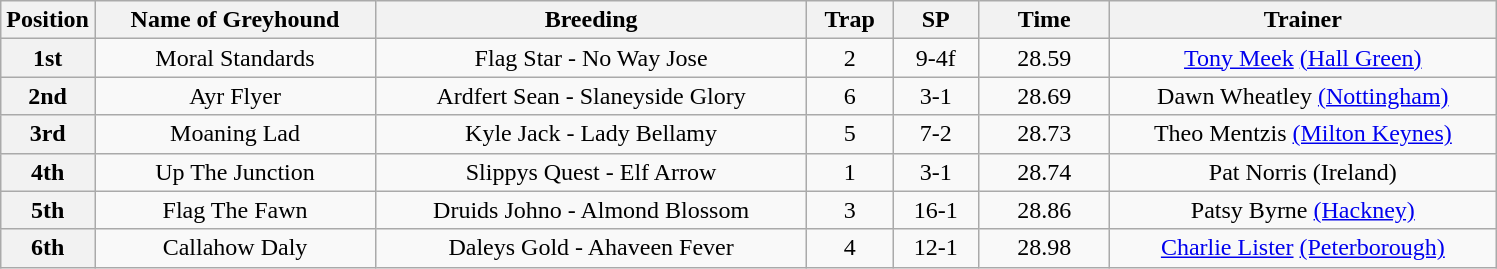<table class="wikitable" style="text-align: center">
<tr>
<th width=50>Position</th>
<th width=180>Name of Greyhound</th>
<th width=280>Breeding</th>
<th width=50>Trap</th>
<th width=50>SP</th>
<th width=80>Time</th>
<th width=250>Trainer</th>
</tr>
<tr>
<th>1st</th>
<td>Moral Standards</td>
<td>Flag Star - No Way Jose</td>
<td>2</td>
<td>9-4f</td>
<td>28.59</td>
<td><a href='#'>Tony Meek</a> <a href='#'>(Hall Green)</a></td>
</tr>
<tr>
<th>2nd</th>
<td>Ayr Flyer</td>
<td>Ardfert Sean - Slaneyside Glory</td>
<td>6</td>
<td>3-1</td>
<td>28.69</td>
<td>Dawn Wheatley <a href='#'>(Nottingham)</a></td>
</tr>
<tr>
<th>3rd</th>
<td>Moaning Lad</td>
<td>Kyle Jack - Lady Bellamy</td>
<td>5</td>
<td>7-2</td>
<td>28.73</td>
<td>Theo Mentzis <a href='#'>(Milton Keynes)</a></td>
</tr>
<tr>
<th>4th</th>
<td>Up The Junction</td>
<td>Slippys Quest - Elf Arrow</td>
<td>1</td>
<td>3-1</td>
<td>28.74</td>
<td>Pat Norris (Ireland)</td>
</tr>
<tr>
<th>5th</th>
<td>Flag The Fawn</td>
<td>Druids Johno - Almond Blossom</td>
<td>3</td>
<td>16-1</td>
<td>28.86</td>
<td>Patsy Byrne <a href='#'>(Hackney)</a></td>
</tr>
<tr>
<th>6th</th>
<td>Callahow Daly</td>
<td>Daleys Gold - Ahaveen Fever</td>
<td>4</td>
<td>12-1</td>
<td>28.98</td>
<td><a href='#'>Charlie Lister</a> <a href='#'>(Peterborough)</a></td>
</tr>
</table>
